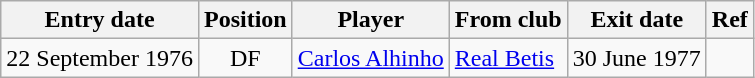<table class="wikitable">
<tr>
<th><strong>Entry date</strong></th>
<th><strong>Position</strong></th>
<th><strong>Player</strong></th>
<th><strong>From club</strong></th>
<th><strong>Exit date</strong></th>
<th><strong>Ref</strong></th>
</tr>
<tr>
<td>22 September 1976</td>
<td style="text-align:center;">DF</td>
<td style="text-align:left;"><a href='#'>Carlos Alhinho</a></td>
<td style="text-align:left;"><a href='#'>Real Betis</a></td>
<td>30 June 1977</td>
<td></td>
</tr>
</table>
